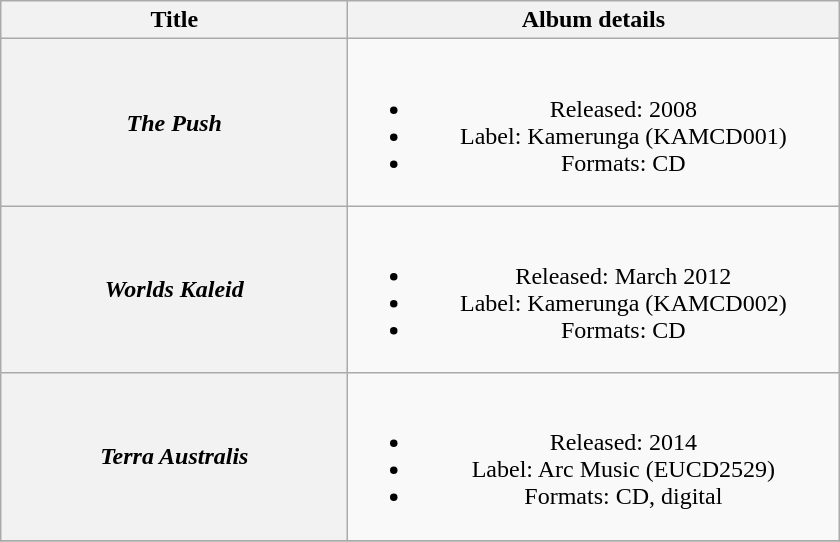<table class="wikitable plainrowheaders" style="text-align:center;">
<tr>
<th scope="col" rowspan="1" style="width:14em;">Title</th>
<th scope="col" rowspan="1" style="width:20em;">Album details</th>
</tr>
<tr>
<th scope="row"><em>The Push</em></th>
<td><br><ul><li>Released: 2008</li><li>Label: Kamerunga (KAMCD001)</li><li>Formats: CD</li></ul></td>
</tr>
<tr>
<th scope="row"><em>Worlds Kaleid </em></th>
<td><br><ul><li>Released: March 2012</li><li>Label: Kamerunga (KAMCD002)</li><li>Formats: CD</li></ul></td>
</tr>
<tr>
<th scope="row"><em>Terra Australis </em></th>
<td><br><ul><li>Released: 2014</li><li>Label: Arc Music (EUCD2529)</li><li>Formats: CD, digital</li></ul></td>
</tr>
<tr>
</tr>
</table>
